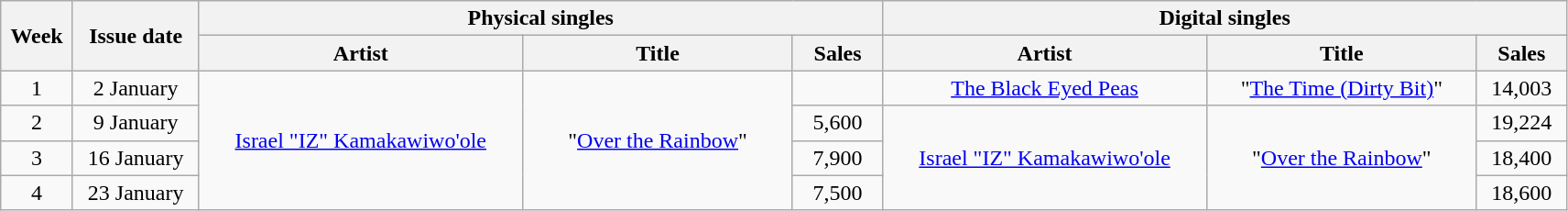<table class="wikitable" style="text-align:center;">
<tr>
<th rowspan="2" width="4%">Week</th>
<th rowspan="2" width="7%">Issue date</th>
<th colspan="3" width="38%">Physical singles</th>
<th colspan="3" width="38%">Digital singles</th>
</tr>
<tr>
<th width="18%">Artist</th>
<th width="15%">Title</th>
<th width="5%">Sales</th>
<th width="18%">Artist</th>
<th width="15%">Title</th>
<th width="5%">Sales</th>
</tr>
<tr>
<td>1</td>
<td>2 January</td>
<td rowspan=4><a href='#'>Israel "IZ" Kamakawiwo'ole</a></td>
<td rowspan=4>"<a href='#'>Over the Rainbow</a>"</td>
<td></td>
<td><a href='#'>The Black Eyed Peas</a></td>
<td>"<a href='#'>The Time (Dirty Bit)</a>"</td>
<td>14,003</td>
</tr>
<tr>
<td>2</td>
<td>9 January</td>
<td>5,600</td>
<td rowspan=3><a href='#'>Israel "IZ" Kamakawiwo'ole</a></td>
<td rowspan=3>"<a href='#'>Over the Rainbow</a>"</td>
<td>19,224</td>
</tr>
<tr>
<td>3</td>
<td>16 January</td>
<td>7,900</td>
<td>18,400</td>
</tr>
<tr>
<td>4</td>
<td>23 January</td>
<td>7,500</td>
<td>18,600</td>
</tr>
</table>
